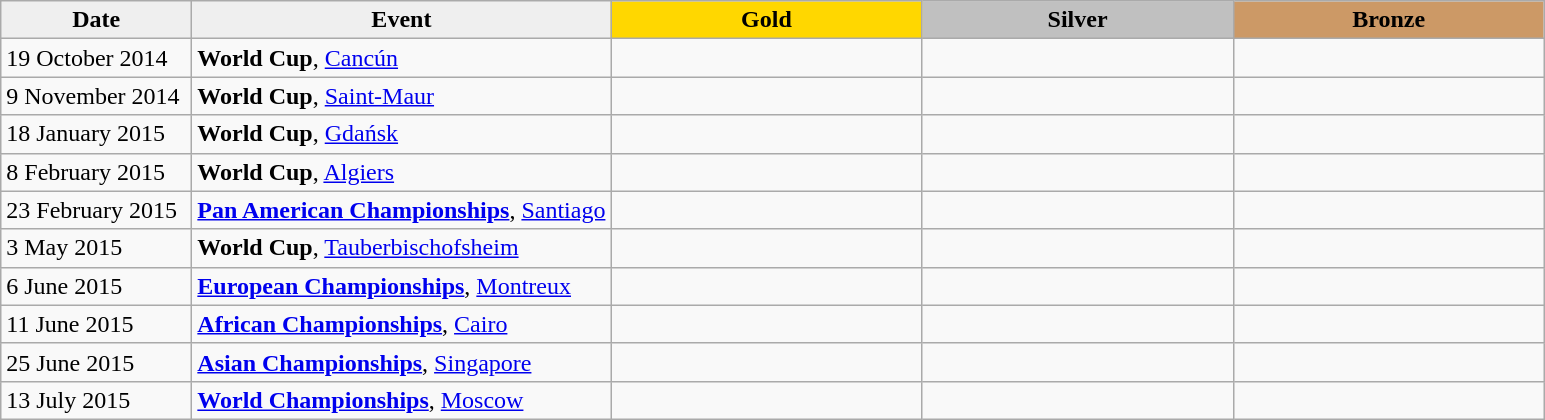<table class="wikitable plainrowheaders" border="1" style="font-size:100%">
<tr align=center>
<th scope=col style="width:120px; background: #efefef;">Date</th>
<th scope=col style="background: #efefef;">Event</th>
<th scope=col colspan=1 style="width:200px; background: gold;">Gold</th>
<th scope=col colspan=1 style="width:200px; background: silver;">Silver</th>
<th scope=col colspan=1 style="width:200px; background: #cc9966;">Bronze</th>
</tr>
<tr>
<td>19 October 2014</td>
<td><strong>World Cup</strong>, <a href='#'>Cancún</a></td>
<td></td>
<td></td>
<td></td>
</tr>
<tr>
<td>9 November 2014</td>
<td><strong>World Cup</strong>, <a href='#'>Saint-Maur</a></td>
<td></td>
<td></td>
<td></td>
</tr>
<tr>
<td>18 January 2015</td>
<td><strong>World Cup</strong>, <a href='#'>Gdańsk</a></td>
<td></td>
<td></td>
<td></td>
</tr>
<tr>
<td>8 February 2015</td>
<td><strong>World Cup</strong>, <a href='#'>Algiers</a></td>
<td></td>
<td></td>
<td></td>
</tr>
<tr>
<td>23 February 2015</td>
<td><strong><a href='#'>Pan American Championships</a></strong>, <a href='#'>Santiago</a></td>
<td></td>
<td></td>
<td></td>
</tr>
<tr>
<td>3 May 2015</td>
<td><strong>World Cup</strong>, <a href='#'>Tauberbischofsheim</a></td>
<td></td>
<td></td>
<td></td>
</tr>
<tr>
<td>6 June 2015</td>
<td><strong><a href='#'>European Championships</a></strong>, <a href='#'>Montreux</a></td>
<td></td>
<td></td>
<td></td>
</tr>
<tr>
<td>11 June 2015</td>
<td><strong><a href='#'>African Championships</a></strong>, <a href='#'>Cairo</a></td>
<td></td>
<td></td>
<td></td>
</tr>
<tr>
<td>25 June 2015</td>
<td><strong><a href='#'>Asian Championships</a></strong>, <a href='#'>Singapore</a></td>
<td></td>
<td></td>
<td></td>
</tr>
<tr>
<td>13 July 2015</td>
<td><strong><a href='#'>World Championships</a></strong>, <a href='#'>Moscow</a></td>
<td></td>
<td></td>
<td></td>
</tr>
</table>
